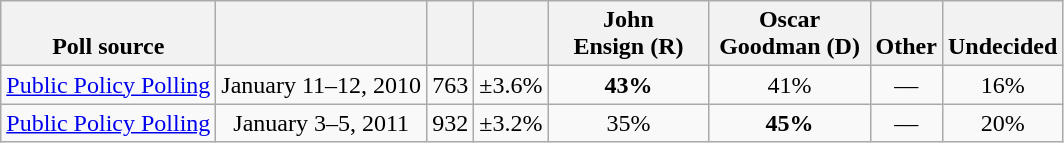<table class="wikitable" style="text-align:center">
<tr valign=bottom>
<th>Poll source</th>
<th></th>
<th></th>
<th></th>
<th style="width:100px;">John<br>Ensign (R)</th>
<th style="width:100px;">Oscar<br>Goodman (D)</th>
<th>Other</th>
<th>Undecided</th>
</tr>
<tr>
<td align=left><a href='#'>Public Policy Polling</a></td>
<td>January 11–12, 2010</td>
<td>763</td>
<td>±3.6%</td>
<td><strong>43%</strong></td>
<td>41%</td>
<td>––</td>
<td>16%</td>
</tr>
<tr>
<td align=left><a href='#'>Public Policy Polling</a></td>
<td>January 3–5, 2011</td>
<td>932</td>
<td>±3.2%</td>
<td>35%</td>
<td><strong>45%</strong></td>
<td>––</td>
<td>20%</td>
</tr>
</table>
